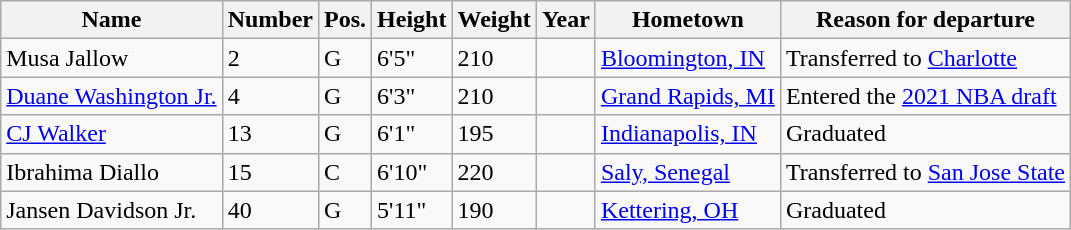<table class="wikitable sortable" border="1">
<tr>
<th>Name</th>
<th>Number</th>
<th>Pos.</th>
<th>Height</th>
<th>Weight</th>
<th>Year</th>
<th>Hometown</th>
<th class="unsortable">Reason for departure</th>
</tr>
<tr>
<td>Musa Jallow</td>
<td>2</td>
<td>G</td>
<td>6'5"</td>
<td>210</td>
<td></td>
<td><a href='#'>Bloomington, IN</a></td>
<td>Transferred to <a href='#'>Charlotte</a></td>
</tr>
<tr>
<td><a href='#'>Duane Washington Jr.</a></td>
<td>4</td>
<td>G</td>
<td>6'3"</td>
<td>210</td>
<td></td>
<td><a href='#'>Grand Rapids, MI</a></td>
<td>Entered the <a href='#'>2021 NBA draft</a></td>
</tr>
<tr>
<td><a href='#'>CJ Walker</a></td>
<td>13</td>
<td>G</td>
<td>6'1"</td>
<td>195</td>
<td></td>
<td><a href='#'>Indianapolis, IN</a></td>
<td>Graduated</td>
</tr>
<tr>
<td>Ibrahima Diallo</td>
<td>15</td>
<td>C</td>
<td>6'10"</td>
<td>220</td>
<td></td>
<td><a href='#'>Saly, Senegal</a></td>
<td>Transferred to <a href='#'>San Jose State</a></td>
</tr>
<tr>
<td>Jansen Davidson Jr.</td>
<td>40</td>
<td>G</td>
<td>5'11"</td>
<td>190</td>
<td></td>
<td><a href='#'>Kettering, OH</a></td>
<td>Graduated</td>
</tr>
</table>
